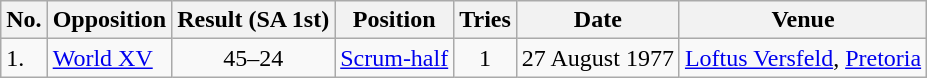<table class="wikitable">
<tr>
<th>No.</th>
<th>Opposition</th>
<th>Result (SA 1st)</th>
<th>Position</th>
<th>Tries</th>
<th>Date</th>
<th>Venue</th>
</tr>
<tr>
<td>1.</td>
<td><a href='#'>World XV</a></td>
<td align="center">45–24</td>
<td><a href='#'>Scrum-half</a></td>
<td align="center">1</td>
<td>27 August 1977</td>
<td><a href='#'>Loftus Versfeld</a>, <a href='#'>Pretoria</a></td>
</tr>
</table>
